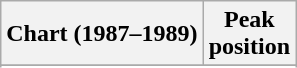<table class="wikitable sortable plainrowheaders" style="text-align:center">
<tr>
<th scope="col">Chart (1987–1989)</th>
<th scope="col">Peak<br>position</th>
</tr>
<tr>
</tr>
<tr>
</tr>
<tr>
</tr>
<tr>
</tr>
<tr>
</tr>
<tr>
</tr>
<tr>
</tr>
<tr>
</tr>
</table>
